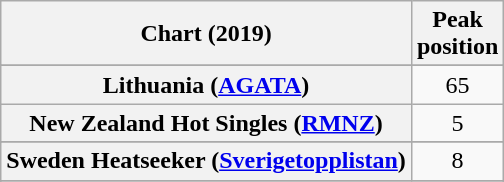<table class="wikitable sortable plainrowheaders" style="text-align:center">
<tr>
<th scope="col">Chart (2019)</th>
<th scope="col">Peak<br>position</th>
</tr>
<tr>
</tr>
<tr>
</tr>
<tr>
</tr>
<tr>
</tr>
<tr>
</tr>
<tr>
<th scope="row">Lithuania (<a href='#'>AGATA</a>)</th>
<td>65</td>
</tr>
<tr>
<th scope="row">New Zealand Hot Singles (<a href='#'>RMNZ</a>)</th>
<td>5</td>
</tr>
<tr>
</tr>
<tr>
<th scope="row">Sweden Heatseeker (<a href='#'>Sverigetopplistan</a>)</th>
<td>8</td>
</tr>
<tr>
</tr>
<tr>
</tr>
<tr>
</tr>
</table>
